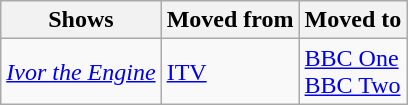<table class="wikitable">
<tr>
<th>Shows</th>
<th>Moved from</th>
<th>Moved to</th>
</tr>
<tr>
<td><em><a href='#'>Ivor the Engine</a></em></td>
<td><a href='#'>ITV</a></td>
<td><a href='#'>BBC One</a><br><a href='#'>BBC Two</a></td>
</tr>
</table>
